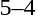<table style="text-align:center">
<tr>
<th width=200></th>
<th width=100></th>
<th width=200></th>
</tr>
<tr>
<td align=right><strong></strong></td>
<td>5–4</td>
<td align=left></td>
</tr>
</table>
